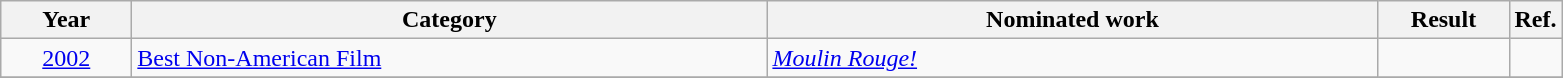<table class=wikitable>
<tr>
<th scope="col" style="width:5em;">Year</th>
<th scope="col" style="width:26em;">Category</th>
<th scope="col" style="width:25em;">Nominated work</th>
<th scope="col" style="width:5em;">Result</th>
<th>Ref.</th>
</tr>
<tr>
<td style="text-align:center;"><a href='#'>2002</a></td>
<td><a href='#'>Best Non-American Film</a></td>
<td><em><a href='#'>Moulin Rouge!</a></em></td>
<td></td>
<td></td>
</tr>
<tr>
</tr>
</table>
